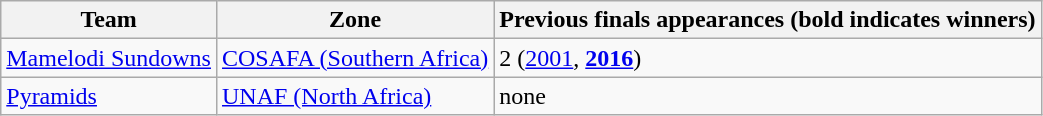<table class="wikitable">
<tr>
<th>Team</th>
<th>Zone</th>
<th>Previous finals appearances (bold indicates winners)</th>
</tr>
<tr>
<td> <a href='#'>Mamelodi Sundowns</a></td>
<td><a href='#'>COSAFA (Southern Africa)</a></td>
<td>2 (<a href='#'>2001</a>, <strong><a href='#'>2016</a></strong>)</td>
</tr>
<tr>
<td> <a href='#'>Pyramids</a></td>
<td><a href='#'>UNAF (North Africa)</a></td>
<td>none</td>
</tr>
</table>
